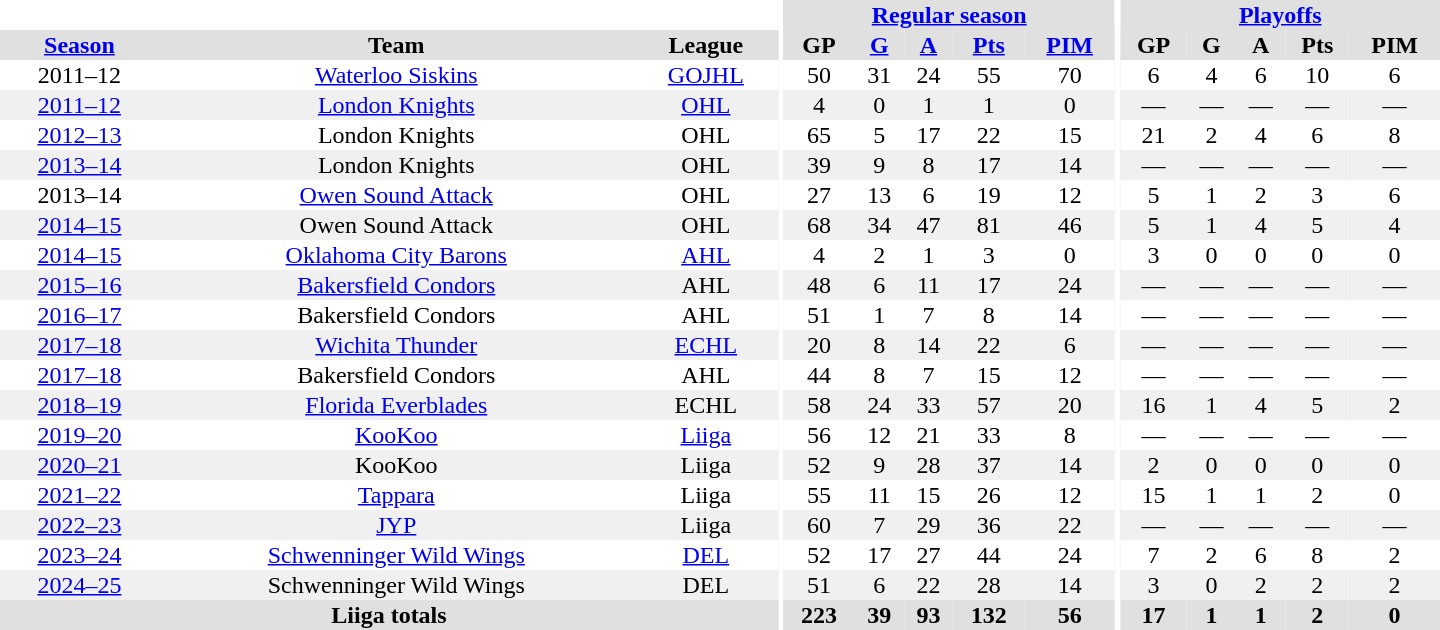<table border="0" cellpadding="1" cellspacing="0" style="text-align:center; width:60em">
<tr bgcolor="#e0e0e0">
<th colspan="3" bgcolor="#ffffff"></th>
<th rowspan="99" bgcolor="#ffffff"></th>
<th colspan="5"><a href='#'>Regular season</a></th>
<th rowspan="99" bgcolor="#ffffff"></th>
<th colspan="5"><a href='#'>Playoffs</a></th>
</tr>
<tr bgcolor="#e0e0e0">
<th><a href='#'>Season</a></th>
<th>Team</th>
<th>League</th>
<th>GP</th>
<th><a href='#'>G</a></th>
<th><a href='#'>A</a></th>
<th><a href='#'>Pts</a></th>
<th><a href='#'>PIM</a></th>
<th>GP</th>
<th>G</th>
<th>A</th>
<th>Pts</th>
<th>PIM</th>
</tr>
<tr>
<td>2011–12</td>
<td><a href='#'>Waterloo Siskins</a></td>
<td><a href='#'>GOJHL</a></td>
<td>50</td>
<td>31</td>
<td>24</td>
<td>55</td>
<td>70</td>
<td>6</td>
<td>4</td>
<td>6</td>
<td>10</td>
<td>6</td>
</tr>
<tr bgcolor="#f0f0f0">
<td><a href='#'>2011–12</a></td>
<td><a href='#'>London Knights</a></td>
<td><a href='#'>OHL</a></td>
<td>4</td>
<td>0</td>
<td>1</td>
<td>1</td>
<td>0</td>
<td>—</td>
<td>—</td>
<td>—</td>
<td>—</td>
<td>—</td>
</tr>
<tr>
<td><a href='#'>2012–13</a></td>
<td>London Knights</td>
<td>OHL</td>
<td>65</td>
<td>5</td>
<td>17</td>
<td>22</td>
<td>15</td>
<td>21</td>
<td>2</td>
<td>4</td>
<td>6</td>
<td>8</td>
</tr>
<tr bgcolor="#f0f0f0">
<td><a href='#'>2013–14</a></td>
<td>London Knights</td>
<td>OHL</td>
<td>39</td>
<td>9</td>
<td>8</td>
<td>17</td>
<td>14</td>
<td>—</td>
<td>—</td>
<td>—</td>
<td>—</td>
<td>—</td>
</tr>
<tr>
<td>2013–14</td>
<td><a href='#'>Owen Sound Attack</a></td>
<td>OHL</td>
<td>27</td>
<td>13</td>
<td>6</td>
<td>19</td>
<td>12</td>
<td>5</td>
<td>1</td>
<td>2</td>
<td>3</td>
<td>6</td>
</tr>
<tr bgcolor="#f0f0f0">
<td><a href='#'>2014–15</a></td>
<td>Owen Sound Attack</td>
<td>OHL</td>
<td>68</td>
<td>34</td>
<td>47</td>
<td>81</td>
<td>46</td>
<td>5</td>
<td>1</td>
<td>4</td>
<td>5</td>
<td>4</td>
</tr>
<tr>
<td><a href='#'>2014–15</a></td>
<td><a href='#'>Oklahoma City Barons</a></td>
<td><a href='#'>AHL</a></td>
<td>4</td>
<td>2</td>
<td>1</td>
<td>3</td>
<td>0</td>
<td>3</td>
<td>0</td>
<td>0</td>
<td>0</td>
<td>0</td>
</tr>
<tr bgcolor="#f0f0f0">
<td><a href='#'>2015–16</a></td>
<td><a href='#'>Bakersfield Condors</a></td>
<td>AHL</td>
<td>48</td>
<td>6</td>
<td>11</td>
<td>17</td>
<td>24</td>
<td>—</td>
<td>—</td>
<td>—</td>
<td>—</td>
<td>—</td>
</tr>
<tr>
<td><a href='#'>2016–17</a></td>
<td>Bakersfield Condors</td>
<td>AHL</td>
<td>51</td>
<td>1</td>
<td>7</td>
<td>8</td>
<td>14</td>
<td>—</td>
<td>—</td>
<td>—</td>
<td>—</td>
<td>—</td>
</tr>
<tr bgcolor="#f0f0f0">
<td><a href='#'>2017–18</a></td>
<td><a href='#'>Wichita Thunder</a></td>
<td><a href='#'>ECHL</a></td>
<td>20</td>
<td>8</td>
<td>14</td>
<td>22</td>
<td>6</td>
<td>—</td>
<td>—</td>
<td>—</td>
<td>—</td>
<td>—</td>
</tr>
<tr>
<td><a href='#'>2017–18</a></td>
<td>Bakersfield Condors</td>
<td>AHL</td>
<td>44</td>
<td>8</td>
<td>7</td>
<td>15</td>
<td>12</td>
<td>—</td>
<td>—</td>
<td>—</td>
<td>—</td>
<td>—</td>
</tr>
<tr bgcolor="#f0f0f0">
<td><a href='#'>2018–19</a></td>
<td><a href='#'>Florida Everblades</a></td>
<td>ECHL</td>
<td>58</td>
<td>24</td>
<td>33</td>
<td>57</td>
<td>20</td>
<td>16</td>
<td>1</td>
<td>4</td>
<td>5</td>
<td>2</td>
</tr>
<tr>
<td><a href='#'>2019–20</a></td>
<td><a href='#'>KooKoo</a></td>
<td><a href='#'>Liiga</a></td>
<td>56</td>
<td>12</td>
<td>21</td>
<td>33</td>
<td>8</td>
<td>—</td>
<td>—</td>
<td>—</td>
<td>—</td>
<td>—</td>
</tr>
<tr bgcolor="#f0f0f0">
<td><a href='#'>2020–21</a></td>
<td>KooKoo</td>
<td>Liiga</td>
<td>52</td>
<td>9</td>
<td>28</td>
<td>37</td>
<td>14</td>
<td>2</td>
<td>0</td>
<td>0</td>
<td>0</td>
<td>0</td>
</tr>
<tr>
<td><a href='#'>2021–22</a></td>
<td><a href='#'>Tappara</a></td>
<td>Liiga</td>
<td>55</td>
<td>11</td>
<td>15</td>
<td>26</td>
<td>12</td>
<td>15</td>
<td>1</td>
<td>1</td>
<td>2</td>
<td>0</td>
</tr>
<tr bgcolor="#f0f0f0">
<td><a href='#'>2022–23</a></td>
<td><a href='#'>JYP</a></td>
<td>Liiga</td>
<td>60</td>
<td>7</td>
<td>29</td>
<td>36</td>
<td>22</td>
<td>—</td>
<td>—</td>
<td>—</td>
<td>—</td>
<td>—</td>
</tr>
<tr>
<td><a href='#'>2023–24</a></td>
<td><a href='#'>Schwenninger Wild Wings</a></td>
<td><a href='#'>DEL</a></td>
<td>52</td>
<td>17</td>
<td>27</td>
<td>44</td>
<td>24</td>
<td>7</td>
<td>2</td>
<td>6</td>
<td>8</td>
<td>2</td>
</tr>
<tr bgcolor="#f0f0f0">
<td><a href='#'>2024–25</a></td>
<td>Schwenninger Wild Wings</td>
<td>DEL</td>
<td>51</td>
<td>6</td>
<td>22</td>
<td>28</td>
<td>14</td>
<td>3</td>
<td>0</td>
<td>2</td>
<td>2</td>
<td>2</td>
</tr>
<tr bgcolor="#e0e0e0">
<th colspan="3">Liiga totals</th>
<th>223</th>
<th>39</th>
<th>93</th>
<th>132</th>
<th>56</th>
<th>17</th>
<th>1</th>
<th>1</th>
<th>2</th>
<th>0</th>
</tr>
</table>
